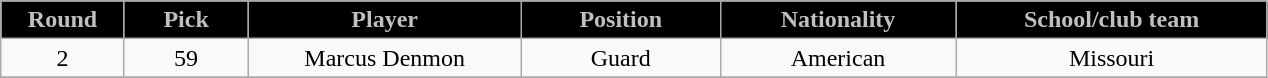<table class="wikitable sortable sortable">
<tr>
<th style="background:#000000; color:#c0c0c0" width=" 75px">Round</th>
<th style="background:#000000; color:#c0c0c0" width=" 75px">Pick</th>
<th style="background:#000000; color:#c0c0c0" width="175px">Player</th>
<th style="background:#000000; color:#c0c0c0" width="125px">Position</th>
<th style="background:#000000; color:#c0c0c0" width="150px">Nationality</th>
<th style="background:#000000; color:#c0c0c0" width="200px">School/club team</th>
</tr>
<tr style="text-align: center">
<td>2</td>
<td>59</td>
<td>Marcus Denmon</td>
<td>Guard</td>
<td>American</td>
<td>Missouri</td>
</tr>
<tr style="text-align: center">
</tr>
</table>
